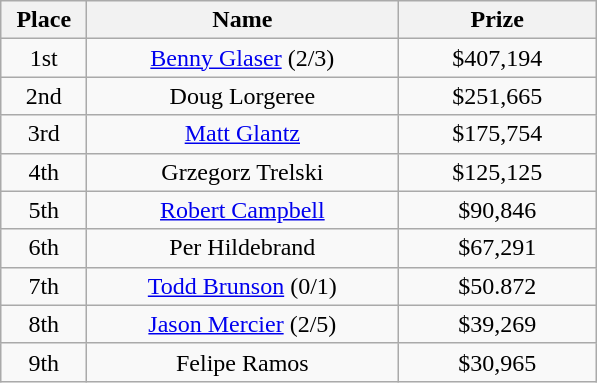<table class="wikitable">
<tr>
<th width="50">Place</th>
<th width="200">Name</th>
<th width="125">Prize</th>
</tr>
<tr>
<td align = "center">1st</td>
<td align = "center"><a href='#'>Benny Glaser</a> (2/3)</td>
<td align = "center">$407,194</td>
</tr>
<tr>
<td align = "center">2nd</td>
<td align = "center">Doug Lorgeree</td>
<td align = "center">$251,665</td>
</tr>
<tr>
<td align = "center">3rd</td>
<td align = "center"><a href='#'>Matt Glantz</a></td>
<td align = "center">$175,754</td>
</tr>
<tr>
<td align = "center">4th</td>
<td align = "center">Grzegorz Trelski</td>
<td align = "center">$125,125</td>
</tr>
<tr>
<td align = "center">5th</td>
<td align = "center"><a href='#'>Robert Campbell</a></td>
<td align = "center">$90,846</td>
</tr>
<tr>
<td align = "center">6th</td>
<td align = "center">Per Hildebrand</td>
<td align = "center">$67,291</td>
</tr>
<tr>
<td align = "center">7th</td>
<td align = "center"><a href='#'>Todd Brunson</a> (0/1)</td>
<td align = "center">$50.872</td>
</tr>
<tr>
<td align = "center">8th</td>
<td align = "center"><a href='#'>Jason Mercier</a> (2/5)</td>
<td align = "center">$39,269</td>
</tr>
<tr>
<td align = "center">9th</td>
<td align = "center">Felipe Ramos</td>
<td align = "center">$30,965</td>
</tr>
</table>
